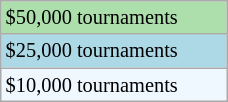<table class="wikitable" style="font-size:85%;" width=12%>
<tr bgcolor="#ADDFAD">
<td>$50,000 tournaments</td>
</tr>
<tr bgcolor="lightblue">
<td>$25,000 tournaments</td>
</tr>
<tr bgcolor="#f0f8ff">
<td>$10,000 tournaments</td>
</tr>
</table>
